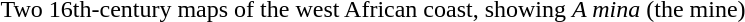<table>
<tr>
<td></td>
<td></td>
</tr>
<tr>
<td colspan=2>Two 16th-century maps of the west African coast, showing <em>A mina</em> (the mine)</td>
</tr>
</table>
